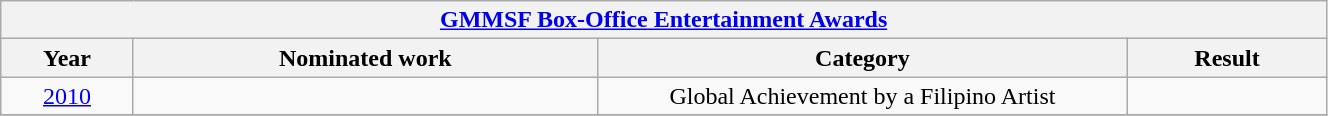<table width="70%" class="wikitable sortable">
<tr>
<th colspan="4"><a href='#'>GMMSF Box-Office Entertainment Awards</a></th>
</tr>
<tr>
<th width="10%">Year</th>
<th width="35%">Nominated work</th>
<th width="40%">Category</th>
<th width="15%">Result</th>
</tr>
<tr>
<td align="center"><a href='#'>2010</a></td>
<td align="center"></td>
<td align="center">Global Achievement by a Filipino Artist</td>
<td></td>
</tr>
<tr>
</tr>
</table>
